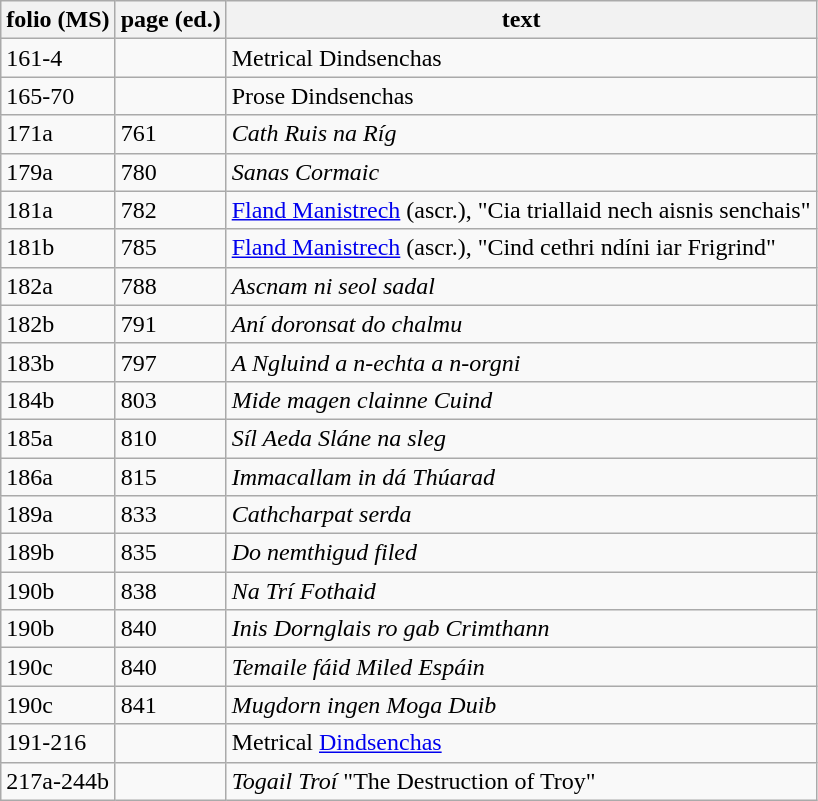<table class="wikitable">
<tr>
<th>folio (MS)</th>
<th>page (ed.)</th>
<th>text</th>
</tr>
<tr>
<td>161-4</td>
<td></td>
<td>Metrical Dindsenchas</td>
</tr>
<tr>
<td>165-70</td>
<td></td>
<td>Prose Dindsenchas</td>
</tr>
<tr>
<td>171a</td>
<td>761</td>
<td><em>Cath Ruis na Ríg</em></td>
</tr>
<tr>
<td>179a</td>
<td>780</td>
<td><em>Sanas Cormaic</em></td>
</tr>
<tr>
<td>181a</td>
<td>782</td>
<td><a href='#'>Fland Manistrech</a> (ascr.), "Cia triallaid nech aisnis senchais"</td>
</tr>
<tr>
<td>181b</td>
<td>785</td>
<td><a href='#'>Fland Manistrech</a> (ascr.), "Cind cethri ndíni iar Frigrind"</td>
</tr>
<tr>
<td>182a</td>
<td>788</td>
<td><em>Ascnam ni seol sadal</em></td>
</tr>
<tr>
<td>182b</td>
<td>791</td>
<td><em>Aní doronsat do chalmu</em></td>
</tr>
<tr>
<td>183b</td>
<td>797</td>
<td><em>A Ngluind a n-echta a n-orgni</em></td>
</tr>
<tr>
<td>184b</td>
<td>803</td>
<td><em>Mide magen clainne Cuind</em></td>
</tr>
<tr>
<td>185a</td>
<td>810</td>
<td><em>Síl Aeda Sláne na sleg</em></td>
</tr>
<tr>
<td>186a</td>
<td>815</td>
<td><em>Immacallam in dá Thúarad</em></td>
</tr>
<tr>
<td>189a</td>
<td>833</td>
<td><em>Cathcharpat serda</em></td>
</tr>
<tr>
<td>189b</td>
<td>835</td>
<td><em>Do nemthigud filed</em></td>
</tr>
<tr>
<td>190b</td>
<td>838</td>
<td><em>Na Trí Fothaid</em></td>
</tr>
<tr>
<td>190b</td>
<td>840</td>
<td><em>Inis Dornglais ro gab Crimthann</em></td>
</tr>
<tr>
<td>190c</td>
<td>840</td>
<td><em>Temaile fáid Miled Espáin</em></td>
</tr>
<tr>
<td>190c</td>
<td>841</td>
<td><em>Mugdorn ingen Moga Duib</em></td>
</tr>
<tr>
<td>191-216</td>
<td></td>
<td>Metrical <a href='#'>Dindsenchas</a></td>
</tr>
<tr>
<td>217a-244b</td>
<td></td>
<td><em>Togail Troí</em> "The Destruction of Troy"</td>
</tr>
</table>
